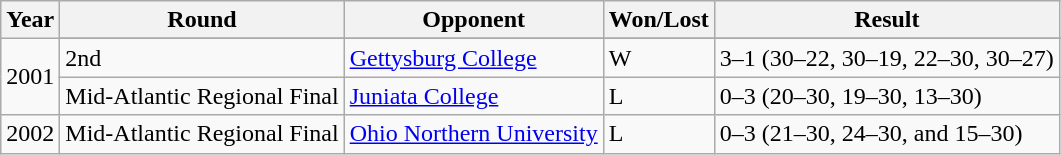<table class=wikitable>
<tr>
<th>Year</th>
<th>Round</th>
<th>Opponent</th>
<th>Won/Lost</th>
<th>Result</th>
</tr>
<tr>
<td rowspan=3>2001</td>
</tr>
<tr>
<td>2nd</td>
<td><a href='#'>Gettysburg College</a></td>
<td>W</td>
<td>3–1 (30–22, 30–19, 22–30, 30–27)</td>
</tr>
<tr>
<td>Mid-Atlantic Regional Final</td>
<td><a href='#'>Juniata College</a></td>
<td>L</td>
<td>0–3 (20–30, 19–30, 13–30)</td>
</tr>
<tr>
<td>2002</td>
<td>Mid-Atlantic Regional Final</td>
<td><a href='#'>Ohio Northern University</a></td>
<td>L</td>
<td>0–3 (21–30, 24–30, and 15–30)</td>
</tr>
</table>
